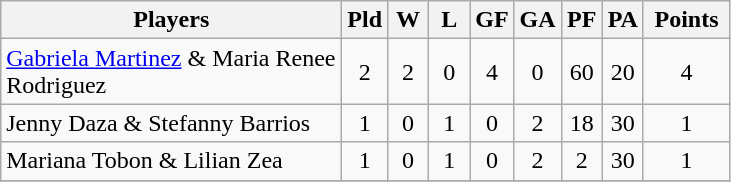<table class=wikitable style="text-align:center">
<tr>
<th width=220>Players</th>
<th width=20>Pld</th>
<th width=20>W</th>
<th width=20>L</th>
<th width=20>GF</th>
<th width=20>GA</th>
<th width=20>PF</th>
<th width=20>PA</th>
<th width=50>Points</th>
</tr>
<tr>
<td align=left> <a href='#'>Gabriela Martinez</a> & Maria Renee Rodriguez</td>
<td>2</td>
<td>2</td>
<td>0</td>
<td>4</td>
<td>0</td>
<td>60</td>
<td>20</td>
<td>4</td>
</tr>
<tr>
<td align=left> Jenny Daza & Stefanny Barrios</td>
<td>1</td>
<td>0</td>
<td>1</td>
<td>0</td>
<td>2</td>
<td>18</td>
<td>30</td>
<td>1</td>
</tr>
<tr>
<td align=left> Mariana Tobon & Lilian Zea</td>
<td>1</td>
<td>0</td>
<td>1</td>
<td>0</td>
<td>2</td>
<td>2</td>
<td>30</td>
<td>1</td>
</tr>
<tr>
</tr>
</table>
